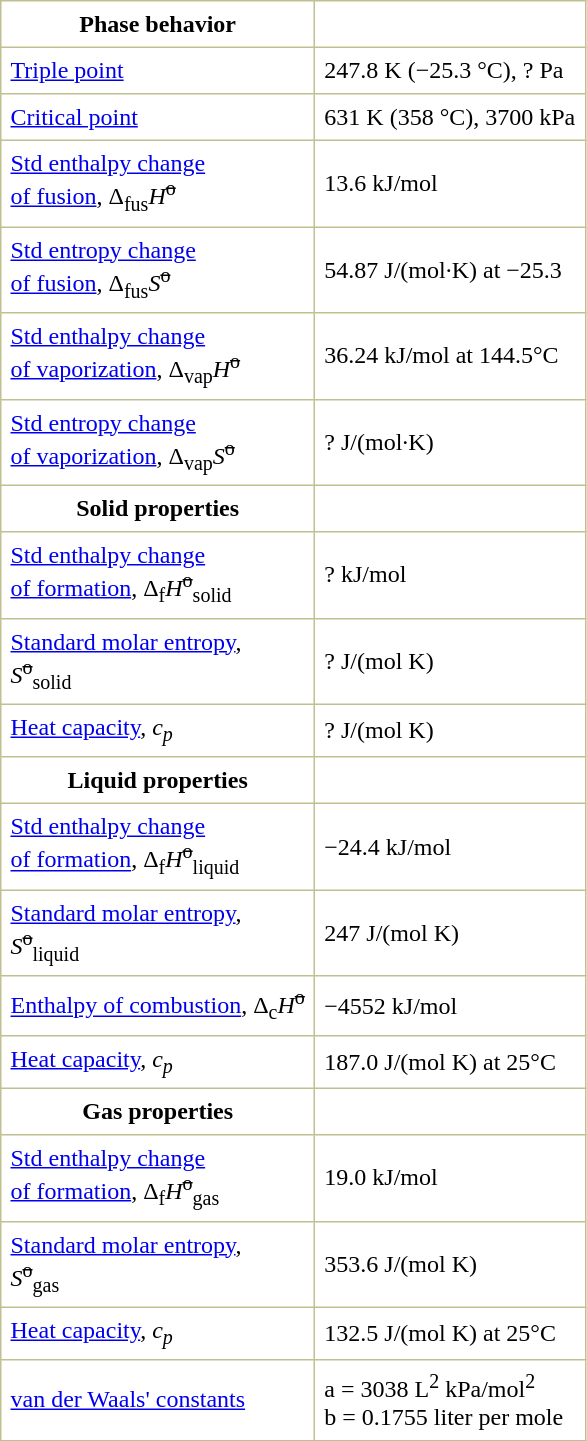<table border="1" cellspacing="0" cellpadding="6" style="margin: 0 0 0 0.5em; background: #FFFFFF; border-collapse: collapse; border-color: #C0C090;">
<tr>
<th>Phase behavior</th>
</tr>
<tr>
<td><a href='#'>Triple point</a></td>
<td>247.8 K (−25.3 °C), ? Pa</td>
</tr>
<tr>
<td><a href='#'>Critical point</a></td>
<td>631 K (358 °C), 3700 kPa</td>
</tr>
<tr>
<td><a href='#'>Std enthalpy change<br>of fusion</a>, Δ<sub>fus</sub><em>H</em><sup><s>o</s></sup></td>
<td>13.6 kJ/mol</td>
</tr>
<tr>
<td><a href='#'>Std entropy change<br>of fusion</a>, Δ<sub>fus</sub><em>S</em><sup><s>o</s></sup></td>
<td>54.87	 J/(mol·K) at −25.3</td>
</tr>
<tr>
<td><a href='#'>Std enthalpy change<br>of vaporization</a>, Δ<sub>vap</sub><em>H</em><sup><s>o</s></sup></td>
<td>36.24 kJ/mol at 144.5°C</td>
</tr>
<tr>
<td><a href='#'>Std entropy change<br>of vaporization</a>, Δ<sub>vap</sub><em>S</em><sup><s>o</s></sup></td>
<td>? J/(mol·K)</td>
</tr>
<tr>
<th>Solid properties</th>
</tr>
<tr>
<td><a href='#'>Std enthalpy change<br>of formation</a>, Δ<sub>f</sub><em>H</em><sup><s>o</s></sup><sub>solid</sub></td>
<td>? kJ/mol</td>
</tr>
<tr>
<td><a href='#'>Standard molar entropy</a>,<br><em>S</em><sup><s>o</s></sup><sub>solid</sub></td>
<td>? J/(mol K)</td>
</tr>
<tr>
<td><a href='#'>Heat capacity</a>, <em>c<sub>p</sub></em></td>
<td>? J/(mol K)</td>
</tr>
<tr>
<th>Liquid properties</th>
</tr>
<tr>
<td><a href='#'>Std enthalpy change<br>of formation</a>, Δ<sub>f</sub><em>H</em><sup><s>o</s></sup><sub>liquid</sub></td>
<td>−24.4 kJ/mol</td>
</tr>
<tr>
<td><a href='#'>Standard molar entropy</a>,<br><em>S</em><sup><s>o</s></sup><sub>liquid</sub></td>
<td>247 J/(mol K)</td>
</tr>
<tr>
<td><a href='#'>Enthalpy of combustion</a>, Δ<sub>c</sub><em>H</em><sup><s>o</s></sup></td>
<td>−4552 kJ/mol</td>
</tr>
<tr>
<td><a href='#'>Heat capacity</a>, <em>c<sub>p</sub></em></td>
<td>187.0	 J/(mol K) at 25°C</td>
</tr>
<tr>
<th>Gas properties</th>
</tr>
<tr>
<td><a href='#'>Std enthalpy change<br>of formation</a>, Δ<sub>f</sub><em>H</em><sup><s>o</s></sup><sub>gas</sub></td>
<td>19.0 kJ/mol</td>
</tr>
<tr>
<td><a href='#'>Standard molar entropy</a>,<br><em>S</em><sup><s>o</s></sup><sub>gas</sub></td>
<td>353.6 J/(mol K)</td>
</tr>
<tr>
<td><a href='#'>Heat capacity</a>, <em>c<sub>p</sub></em></td>
<td>132.5 J/(mol K) at 25°C</td>
</tr>
<tr>
<td><a href='#'>van der Waals' constants</a></td>
<td>a = 3038 L<sup>2</sup> kPa/mol<sup>2</sup><br> b = 0.1755 liter per mole</td>
</tr>
</table>
